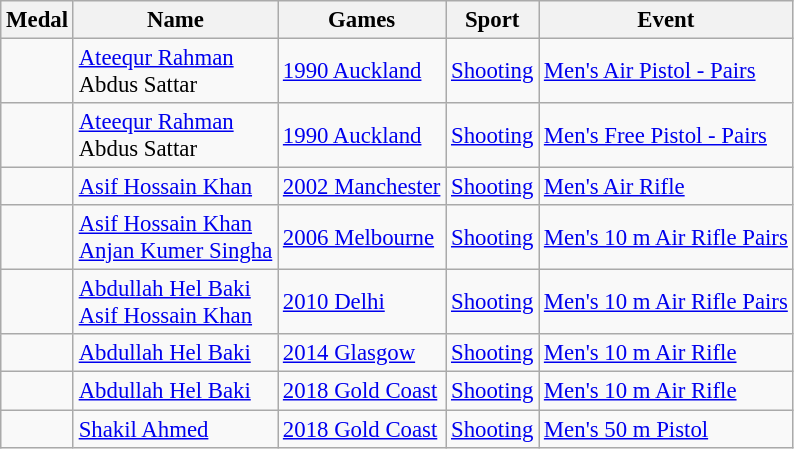<table class="wikitable sortable" style="font-size:95%">
<tr>
<th>Medal</th>
<th>Name</th>
<th>Games</th>
<th>Sport</th>
<th>Event</th>
</tr>
<tr>
<td></td>
<td><a href='#'>Ateequr Rahman</a><br>Abdus Sattar</td>
<td><a href='#'>1990 Auckland</a></td>
<td> <a href='#'>Shooting</a></td>
<td><a href='#'>Men's Air Pistol - Pairs</a></td>
</tr>
<tr>
<td></td>
<td><a href='#'>Ateequr Rahman</a><br>Abdus Sattar</td>
<td><a href='#'>1990 Auckland</a></td>
<td> <a href='#'>Shooting</a></td>
<td><a href='#'>Men's Free Pistol - Pairs</a></td>
</tr>
<tr>
<td></td>
<td><a href='#'>Asif Hossain Khan</a></td>
<td><a href='#'>2002 Manchester</a></td>
<td> <a href='#'>Shooting</a></td>
<td><a href='#'> Men's Air Rifle</a></td>
</tr>
<tr>
<td></td>
<td><a href='#'>Asif Hossain Khan</a><br><a href='#'>Anjan Kumer Singha</a></td>
<td><a href='#'>2006 Melbourne</a></td>
<td> <a href='#'>Shooting</a></td>
<td><a href='#'>Men's 10 m Air Rifle Pairs</a></td>
</tr>
<tr>
<td></td>
<td><a href='#'>Abdullah Hel Baki</a><br><a href='#'>Asif Hossain Khan</a></td>
<td><a href='#'>2010 Delhi</a></td>
<td> <a href='#'>Shooting</a></td>
<td><a href='#'>Men's 10 m Air Rifle Pairs</a></td>
</tr>
<tr>
<td></td>
<td><a href='#'>Abdullah Hel Baki</a></td>
<td><a href='#'>2014 Glasgow</a></td>
<td> <a href='#'>Shooting</a></td>
<td><a href='#'>Men's 10 m Air Rifle</a></td>
</tr>
<tr>
<td></td>
<td><a href='#'>Abdullah Hel Baki</a></td>
<td><a href='#'>2018 Gold Coast</a></td>
<td> <a href='#'>Shooting</a></td>
<td><a href='#'>Men's 10 m Air Rifle</a></td>
</tr>
<tr>
<td></td>
<td><a href='#'>Shakil Ahmed</a></td>
<td><a href='#'>2018 Gold Coast</a></td>
<td> <a href='#'>Shooting</a></td>
<td><a href='#'>Men's 50 m Pistol</a></td>
</tr>
</table>
